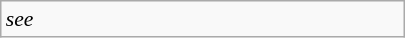<table class="wikitable floatright" style="font-size: 0.9em; width: 270px">
<tr>
<td><em>see </em></td>
</tr>
</table>
